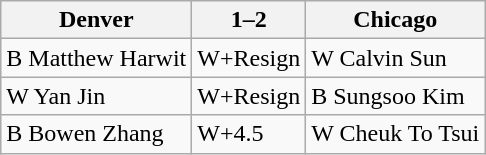<table class="wikitable">
<tr>
<th>Denver</th>
<th>1–2</th>
<th>Chicago</th>
</tr>
<tr>
<td>B Matthew Harwit</td>
<td>W+Resign</td>
<td>W Calvin Sun</td>
</tr>
<tr>
<td>W Yan Jin</td>
<td>W+Resign</td>
<td>B Sungsoo Kim</td>
</tr>
<tr>
<td>B Bowen Zhang</td>
<td>W+4.5</td>
<td>W Cheuk To Tsui</td>
</tr>
</table>
